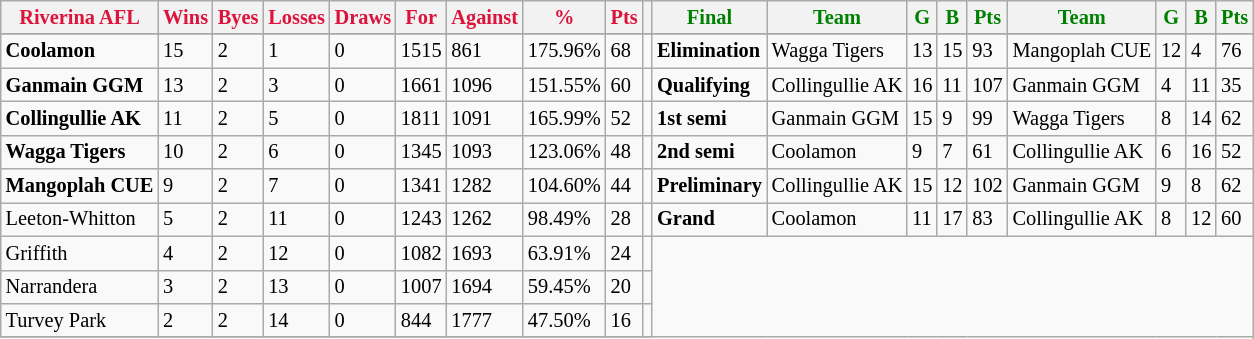<table class="wikitable" style="font-size: 85%; text-align: left">
<tr>
<th style="color:crimson">Riverina AFL</th>
<th style="color:crimson">Wins</th>
<th style="color:crimson">Byes</th>
<th style="color:crimson">Losses</th>
<th style="color:crimson">Draws</th>
<th style="color:crimson">For</th>
<th style="color:crimson">Against</th>
<th style="color:crimson">%</th>
<th style="color:crimson">Pts</th>
<th></th>
<th style="color:green">Final</th>
<th style="color:green">Team</th>
<th style="color:green">G</th>
<th style="color:green">B</th>
<th style="color:green">Pts</th>
<th style="color:green">Team</th>
<th style="color:green">G</th>
<th style="color:green">B</th>
<th style="color:green">Pts</th>
</tr>
<tr>
</tr>
<tr>
</tr>
<tr>
<td><strong>	Coolamon	</strong></td>
<td>15</td>
<td>2</td>
<td>1</td>
<td>0</td>
<td>1515</td>
<td>861</td>
<td>175.96%</td>
<td>68</td>
<td></td>
<td><strong>Elimination</strong></td>
<td>Wagga Tigers</td>
<td>13</td>
<td>15</td>
<td>93</td>
<td>Mangoplah CUE</td>
<td>12</td>
<td>4</td>
<td>76</td>
</tr>
<tr>
<td><strong>	Ganmain GGM	</strong></td>
<td>13</td>
<td>2</td>
<td>3</td>
<td>0</td>
<td>1661</td>
<td>1096</td>
<td>151.55%</td>
<td>60</td>
<td></td>
<td><strong>Qualifying</strong></td>
<td>Collingullie AK</td>
<td>16</td>
<td>11</td>
<td>107</td>
<td>Ganmain GGM</td>
<td>4</td>
<td>11</td>
<td>35</td>
</tr>
<tr>
<td><strong>	Collingullie AK	</strong></td>
<td>11</td>
<td>2</td>
<td>5</td>
<td>0</td>
<td>1811</td>
<td>1091</td>
<td>165.99%</td>
<td>52</td>
<td></td>
<td><strong>1st semi</strong></td>
<td>Ganmain GGM</td>
<td>15</td>
<td>9</td>
<td>99</td>
<td>Wagga Tigers</td>
<td>8</td>
<td>14</td>
<td>62</td>
</tr>
<tr>
<td><strong>	Wagga Tigers	</strong></td>
<td>10</td>
<td>2</td>
<td>6</td>
<td>0</td>
<td>1345</td>
<td>1093</td>
<td>123.06%</td>
<td>48</td>
<td></td>
<td><strong>2nd semi</strong></td>
<td>Coolamon</td>
<td>9</td>
<td>7</td>
<td>61</td>
<td>Collingullie AK</td>
<td>6</td>
<td>16</td>
<td>52</td>
</tr>
<tr>
<td><strong>	Mangoplah CUE	</strong></td>
<td>9</td>
<td>2</td>
<td>7</td>
<td>0</td>
<td>1341</td>
<td>1282</td>
<td>104.60%</td>
<td>44</td>
<td></td>
<td><strong>Preliminary</strong></td>
<td>Collingullie AK</td>
<td>15</td>
<td>12</td>
<td>102</td>
<td>Ganmain GGM</td>
<td>9</td>
<td>8</td>
<td>62</td>
</tr>
<tr>
<td>Leeton-Whitton</td>
<td>5</td>
<td>2</td>
<td>11</td>
<td>0</td>
<td>1243</td>
<td>1262</td>
<td>98.49%</td>
<td>28</td>
<td></td>
<td><strong>Grand</strong></td>
<td>Coolamon</td>
<td>11</td>
<td>17</td>
<td>83</td>
<td>Collingullie AK</td>
<td>8</td>
<td>12</td>
<td>60</td>
</tr>
<tr>
<td>Griffith</td>
<td>4</td>
<td>2</td>
<td>12</td>
<td>0</td>
<td>1082</td>
<td>1693</td>
<td>63.91%</td>
<td>24</td>
<td></td>
</tr>
<tr>
<td>Narrandera</td>
<td>3</td>
<td>2</td>
<td>13</td>
<td>0</td>
<td>1007</td>
<td>1694</td>
<td>59.45%</td>
<td>20</td>
<td></td>
</tr>
<tr>
<td>Turvey Park</td>
<td>2</td>
<td>2</td>
<td>14</td>
<td>0</td>
<td>844</td>
<td>1777</td>
<td>47.50%</td>
<td>16</td>
<td></td>
</tr>
<tr>
</tr>
</table>
